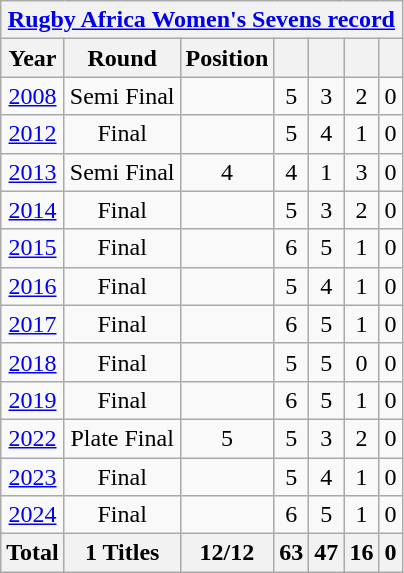<table class="wikitable" style="text-align: center;">
<tr>
<th colspan=7><a href='#'>Rugby Africa Women's Sevens record</a></th>
</tr>
<tr>
<th>Year</th>
<th>Round</th>
<th>Position</th>
<th></th>
<th></th>
<th></th>
<th></th>
</tr>
<tr>
<td> <a href='#'>2008</a></td>
<td>Semi Final</td>
<td></td>
<td>5</td>
<td>3</td>
<td>2</td>
<td>0</td>
</tr>
<tr>
<td> <a href='#'>2012</a></td>
<td>Final</td>
<td></td>
<td>5</td>
<td>4</td>
<td>1</td>
<td>0</td>
</tr>
<tr>
<td> <a href='#'>2013</a></td>
<td>Semi Final</td>
<td>4</td>
<td>4</td>
<td>1</td>
<td>3</td>
<td>0</td>
</tr>
<tr>
<td> <a href='#'>2014</a></td>
<td>Final</td>
<td></td>
<td>5</td>
<td>3</td>
<td>2</td>
<td>0</td>
</tr>
<tr>
<td> <a href='#'>2015</a></td>
<td>Final</td>
<td></td>
<td>6</td>
<td>5</td>
<td>1</td>
<td>0</td>
</tr>
<tr>
<td> <a href='#'>2016</a></td>
<td>Final</td>
<td></td>
<td>5</td>
<td>4</td>
<td>1</td>
<td>0</td>
</tr>
<tr>
<td> <a href='#'>2017</a></td>
<td>Final</td>
<td></td>
<td>6</td>
<td>5</td>
<td>1</td>
<td>0</td>
</tr>
<tr>
<td> <a href='#'>2018</a></td>
<td>Final</td>
<td></td>
<td>5</td>
<td>5</td>
<td>0</td>
<td>0</td>
</tr>
<tr>
<td> <a href='#'>2019</a></td>
<td>Final</td>
<td></td>
<td>6</td>
<td>5</td>
<td>1</td>
<td>0</td>
</tr>
<tr>
<td> <a href='#'>2022</a></td>
<td>Plate Final</td>
<td>5</td>
<td>5</td>
<td>3</td>
<td>2</td>
<td>0</td>
</tr>
<tr>
<td> <a href='#'>2023</a></td>
<td>Final</td>
<td></td>
<td>5</td>
<td>4</td>
<td>1</td>
<td>0</td>
</tr>
<tr>
<td> <a href='#'>2024</a></td>
<td>Final</td>
<td></td>
<td>6</td>
<td>5</td>
<td>1</td>
<td>0</td>
</tr>
<tr>
<th>Total</th>
<th>1 Titles</th>
<th>12/12</th>
<th>63</th>
<th>47</th>
<th>16</th>
<th>0</th>
</tr>
</table>
